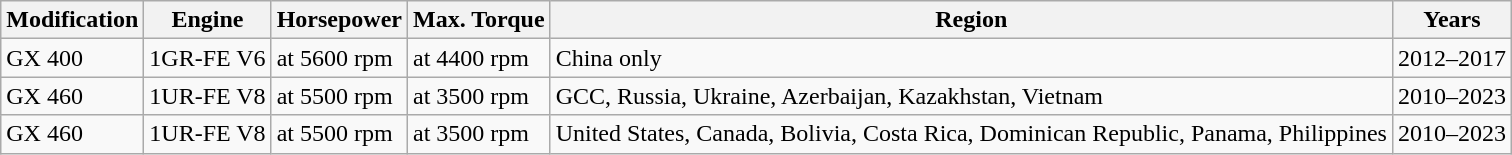<table class="wikitable">
<tr>
<th>Modification</th>
<th>Engine</th>
<th>Horsepower</th>
<th>Max. Torque</th>
<th>Region</th>
<th>Years</th>
</tr>
<tr>
<td>GX 400</td>
<td>1GR-FE V6 </td>
<td> at 5600 rpm</td>
<td> at 4400 rpm</td>
<td>China only</td>
<td>2012–2017</td>
</tr>
<tr>
<td>GX 460</td>
<td>1UR-FE V8 </td>
<td> at 5500 rpm</td>
<td> at 3500 rpm</td>
<td>GCC, Russia, Ukraine, Azerbaijan, Kazakhstan, Vietnam</td>
<td>2010–2023</td>
</tr>
<tr>
<td>GX 460</td>
<td>1UR-FE V8 </td>
<td> at 5500 rpm</td>
<td> at 3500 rpm</td>
<td>United States, Canada, Bolivia, Costa Rica, Dominican Republic, Panama, Philippines</td>
<td>2010–2023</td>
</tr>
</table>
